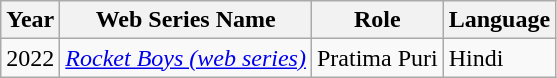<table class="wikitable plainrowheaders">
<tr>
<th>Year</th>
<th>Web Series Name</th>
<th>Role</th>
<th>Language</th>
</tr>
<tr>
<td>2022</td>
<td><em><a href='#'>Rocket Boys (web series)</a></em></td>
<td>Pratima Puri</td>
<td>Hindi</td>
</tr>
</table>
